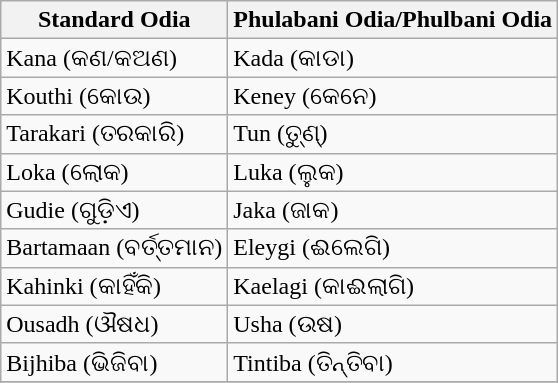<table class="wikitable">
<tr>
<th>Standard Odia</th>
<th>Phulabani Odia/Phulbani Odia</th>
</tr>
<tr>
<td>Kana (କଣ/କଅଣ)</td>
<td>Kada (କାଡା)</td>
</tr>
<tr>
<td>Kouthi (କୋଉ)</td>
<td>Keney (କେନେ)</td>
</tr>
<tr>
<td>Tarakari (ତରକାରି)</td>
<td>Tun (ତୁ୍ଣ୍)</td>
</tr>
<tr>
<td>Loka (ଲୋକ)</td>
<td>Luka (ଲୁକ)</td>
</tr>
<tr>
<td>Gudie (ଗୁଡ଼ିଏ)</td>
<td>Jaka  (ଜାକ)</td>
</tr>
<tr>
<td>Bartamaan (ବର୍ତ୍ତମାନ)</td>
<td>Eleygi (ଈଲେଗି)</td>
</tr>
<tr>
<td>Kahinki (କାହିଁକି)</td>
<td>Kaelagi (କାଈଲାଗି)</td>
</tr>
<tr>
<td>Ousadh (ଔଷଧ)</td>
<td>Usha (ଉଷ)</td>
</tr>
<tr>
<td>Bijhiba (ଭିଜିବା)</td>
<td>Tintiba (ତିନ୍ତିବା)</td>
</tr>
<tr>
</tr>
</table>
